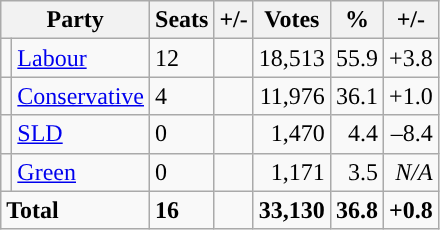<table class="wikitable sortable">
<tr>
<th colspan="2">Party</th>
<th>Seats</th>
<th>+/-</th>
<th>Votes</th>
<th>%</th>
<th>+/-</th>
</tr>
<tr>
<td style="background-color: "></td>
<td><a href='#'>Labour</a></td>
<td>12</td>
<td></td>
<td style="text-align:right;">18,513</td>
<td style="text-align:right;">55.9</td>
<td style="text-align:right;">+3.8</td>
</tr>
<tr>
<td style="background-color: "></td>
<td><a href='#'>Conservative</a></td>
<td>4</td>
<td></td>
<td style="text-align:right;">11,976</td>
<td style="text-align:right;">36.1</td>
<td style="text-align:right;">+1.0</td>
</tr>
<tr>
<td style="background-color: "></td>
<td><a href='#'>SLD</a></td>
<td>0</td>
<td></td>
<td style="text-align:right;">1,470</td>
<td style="text-align:right;">4.4</td>
<td style="text-align:right;">–8.4</td>
</tr>
<tr>
<td style="background-color: "></td>
<td><a href='#'>Green</a></td>
<td>0</td>
<td></td>
<td style="text-align:right;">1,171</td>
<td style="text-align:right;">3.5</td>
<td style="text-align:right;"><em>N/A</em></td>
</tr>
<tr>
<td colspan="2"><strong>Total</strong></td>
<td><strong>16</strong></td>
<td></td>
<td style="text-align:right;"><strong>33,130</strong></td>
<td style="text-align:right;"><strong>36.8</strong></td>
<td style="text-align:right;"><strong>+0.8</strong></td>
</tr>
</table>
